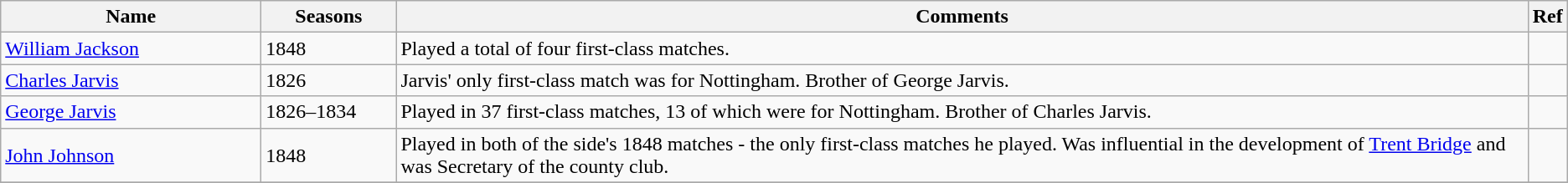<table class="wikitable">
<tr>
<th style="width:200px">Name</th>
<th style="width: 100px">Seasons</th>
<th>Comments</th>
<th>Ref</th>
</tr>
<tr>
<td><a href='#'>William Jackson</a></td>
<td>1848</td>
<td>Played a total of four first-class matches.</td>
<td></td>
</tr>
<tr>
<td><a href='#'>Charles Jarvis</a></td>
<td>1826</td>
<td>Jarvis' only first-class match was for Nottingham. Brother of George Jarvis.</td>
<td></td>
</tr>
<tr>
<td><a href='#'>George Jarvis</a></td>
<td>1826–1834</td>
<td>Played in 37 first-class matches, 13 of which were for Nottingham. Brother of Charles Jarvis.</td>
<td></td>
</tr>
<tr>
<td><a href='#'>John Johnson</a></td>
<td>1848</td>
<td>Played in both of the side's 1848 matches - the only first-class matches he played. Was influential in the development of <a href='#'>Trent Bridge</a> and was Secretary of the county club.</td>
<td></td>
</tr>
<tr>
</tr>
</table>
